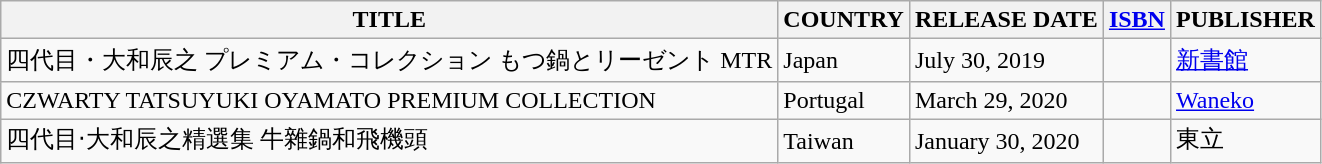<table class="wikitable">
<tr>
<th>TITLE</th>
<th>COUNTRY</th>
<th>RELEASE DATE</th>
<th><a href='#'>ISBN</a></th>
<th>PUBLISHER</th>
</tr>
<tr>
<td>四代目・大和辰之 プレミアム・コレクション もつ鍋とリーゼント MTR</td>
<td>Japan</td>
<td>July 30, 2019</td>
<td></td>
<td><a href='#'>新書館</a></td>
</tr>
<tr>
<td>CZWARTY TATSUYUKI OYAMATO PREMIUM COLLECTION</td>
<td>Portugal</td>
<td>March 29, 2020</td>
<td></td>
<td><a href='#'>Waneko</a></td>
</tr>
<tr>
<td>四代目‧大和辰之精選集 牛雜鍋和飛機頭</td>
<td>Taiwan</td>
<td>January 30, 2020</td>
<td></td>
<td>東立</td>
</tr>
</table>
